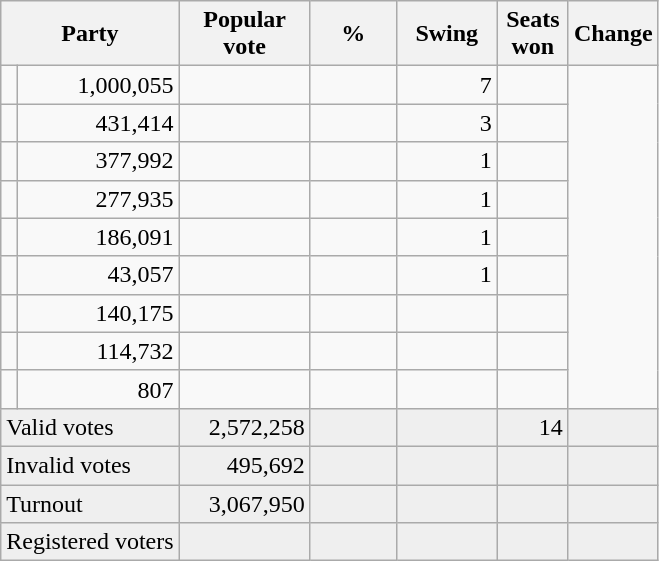<table class=wikitable style="text-align:right">
<tr>
<th colspan=2>Party</th>
<th width=80px>Popular vote</th>
<th width=50px>%</th>
<th width=60px>Swing</th>
<th width=40px>Seats<br>won</th>
<th width=45px>Change</th>
</tr>
<tr>
<td></td>
<td>1,000,055</td>
<td></td>
<td></td>
<td>7</td>
<td></td>
</tr>
<tr>
<td></td>
<td>431,414</td>
<td></td>
<td></td>
<td>3</td>
<td></td>
</tr>
<tr>
<td></td>
<td>377,992</td>
<td></td>
<td></td>
<td>1</td>
<td></td>
</tr>
<tr>
<td></td>
<td>277,935</td>
<td></td>
<td></td>
<td>1</td>
<td></td>
</tr>
<tr>
<td></td>
<td>186,091</td>
<td></td>
<td></td>
<td>1</td>
<td></td>
</tr>
<tr>
<td></td>
<td>43,057</td>
<td></td>
<td></td>
<td>1</td>
<td></td>
</tr>
<tr>
<td></td>
<td>140,175</td>
<td></td>
<td></td>
<td></td>
<td></td>
</tr>
<tr>
<td></td>
<td>114,732</td>
<td></td>
<td></td>
<td></td>
<td></td>
</tr>
<tr>
<td></td>
<td>807</td>
<td></td>
<td></td>
<td></td>
<td></td>
</tr>
<tr bgcolor=#efefef>
<td align=left colspan=2>Valid votes</td>
<td>2,572,258</td>
<td></td>
<td></td>
<td>14</td>
<td></td>
</tr>
<tr bgcolor=#efefef>
<td align=left colspan=2>Invalid votes</td>
<td>495,692</td>
<td></td>
<td></td>
<td></td>
<td></td>
</tr>
<tr bgcolor=#efefef>
<td align=left colspan=2>Turnout</td>
<td>3,067,950</td>
<td></td>
<td></td>
<td></td>
<td></td>
</tr>
<tr bgcolor=#efefef>
<td align=left colspan=2>Registered voters</td>
<td></td>
<td></td>
<td></td>
<td></td>
<td></td>
</tr>
</table>
